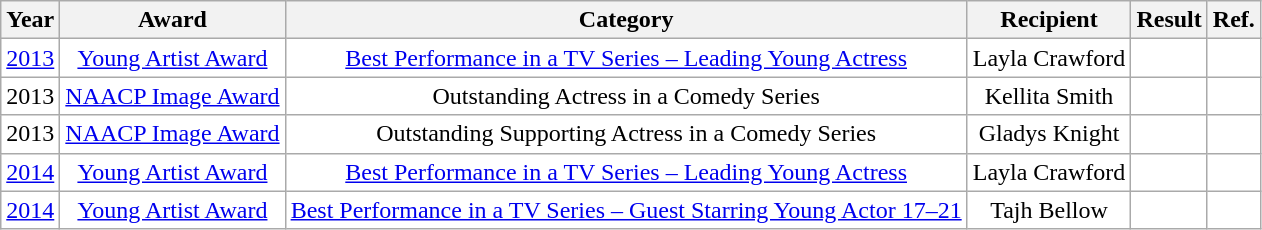<table class="wikitable" rowspan=6; style="text-align: center; background:#ffffff;">
<tr>
<th>Year</th>
<th>Award</th>
<th>Category</th>
<th>Recipient</th>
<th>Result</th>
<th>Ref.</th>
</tr>
<tr>
<td><a href='#'>2013</a></td>
<td><a href='#'>Young Artist Award</a></td>
<td><a href='#'>Best Performance in a TV Series – Leading Young Actress</a></td>
<td>Layla Crawford</td>
<td></td>
<td></td>
</tr>
<tr>
<td>2013</td>
<td><a href='#'>NAACP Image Award</a></td>
<td>Outstanding Actress in a Comedy Series</td>
<td>Kellita Smith</td>
<td></td>
<td></td>
</tr>
<tr>
<td>2013</td>
<td><a href='#'>NAACP Image Award</a></td>
<td>Outstanding Supporting Actress in a Comedy Series</td>
<td>Gladys Knight</td>
<td></td>
<td></td>
</tr>
<tr>
<td><a href='#'>2014</a></td>
<td><a href='#'>Young Artist Award</a></td>
<td><a href='#'>Best Performance in a TV Series – Leading Young Actress</a></td>
<td>Layla Crawford</td>
<td></td>
<td></td>
</tr>
<tr>
<td><a href='#'>2014</a></td>
<td><a href='#'>Young Artist Award</a></td>
<td><a href='#'>Best Performance in a TV Series – Guest Starring Young Actor 17–21</a></td>
<td>Tajh Bellow</td>
<td></td>
<td></td>
</tr>
</table>
